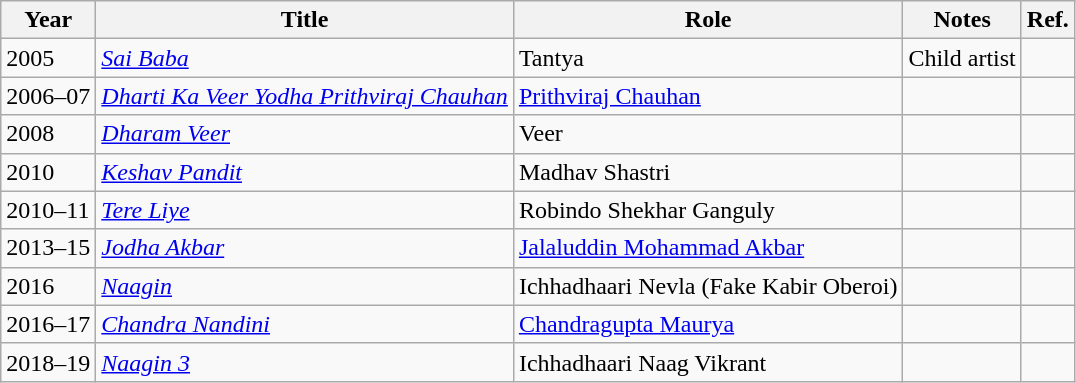<table class="wikitable sortable plainrowheaders">
<tr>
<th>Year</th>
<th>Title</th>
<th>Role</th>
<th>Notes</th>
<th>Ref.</th>
</tr>
<tr>
<td>2005</td>
<td><em><a href='#'>Sai Baba</a></em></td>
<td>Tantya</td>
<td>Child artist</td>
<td></td>
</tr>
<tr>
<td>2006–07</td>
<td><em><a href='#'>Dharti Ka Veer Yodha Prithviraj Chauhan</a></em></td>
<td><a href='#'>Prithviraj Chauhan</a></td>
<td></td>
<td></td>
</tr>
<tr>
<td>2008</td>
<td><em><a href='#'>Dharam Veer</a></em></td>
<td>Veer</td>
<td></td>
<td></td>
</tr>
<tr>
<td>2010</td>
<td><em><a href='#'>Keshav Pandit</a></em></td>
<td>Madhav Shastri</td>
<td></td>
<td></td>
</tr>
<tr>
<td>2010–11</td>
<td><em><a href='#'>Tere Liye</a></em></td>
<td>Robindo Shekhar Ganguly</td>
<td></td>
<td></td>
</tr>
<tr>
<td>2013–15</td>
<td><em><a href='#'>Jodha Akbar</a></em></td>
<td><a href='#'>Jalaluddin Mohammad Akbar</a></td>
<td></td>
<td></td>
</tr>
<tr>
<td>2016</td>
<td><em><a href='#'>Naagin</a></em></td>
<td>Ichhadhaari Nevla (Fake Kabir Oberoi)</td>
<td></td>
<td></td>
</tr>
<tr>
<td>2016–17</td>
<td><em><a href='#'>Chandra Nandini</a></em></td>
<td><a href='#'>Chandragupta Maurya</a></td>
<td></td>
<td></td>
</tr>
<tr>
<td>2018–19</td>
<td><em><a href='#'>Naagin 3</a></em></td>
<td>Ichhadhaari Naag Vikrant</td>
<td></td>
<td></td>
</tr>
</table>
